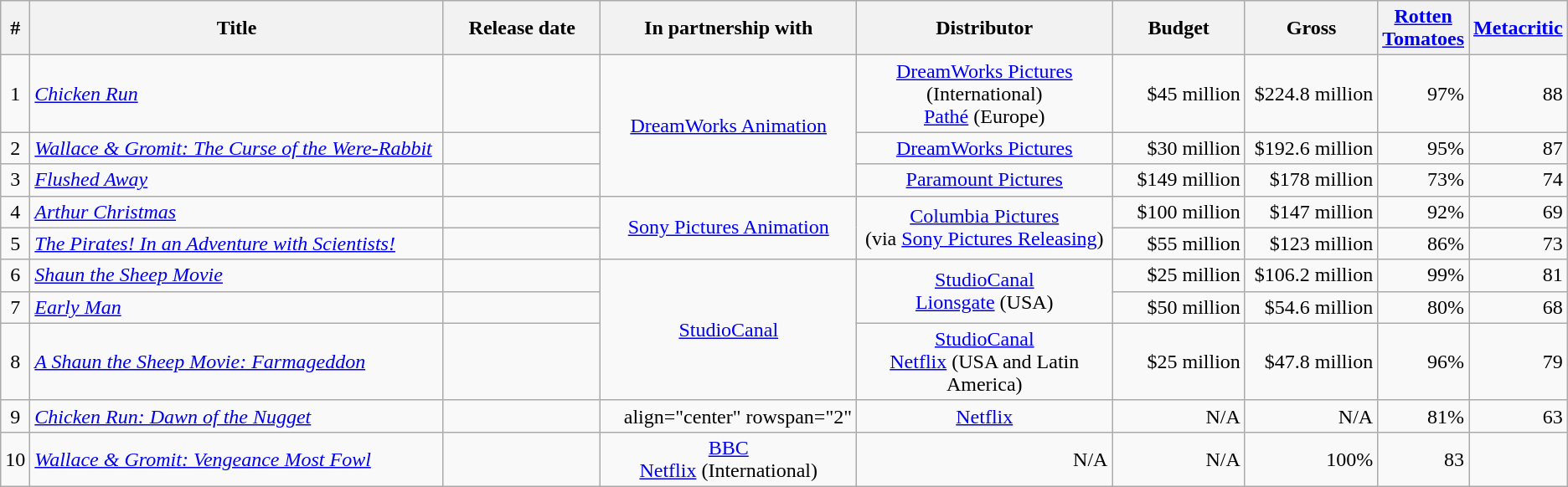<table class="wikitable sortable" style="text-align: right;">
<tr>
<th width=10>#</th>
<th style="width:330px;">Title</th>
<th style="width:120px;">Release date</th>
<th width=200>In partnership with</th>
<th width=200>Distributor</th>
<th width=100>Budget</th>
<th width=100>Gross</th>
<th width=50><a href='#'>Rotten Tomatoes</a></th>
<th width=50><a href='#'>Metacritic</a></th>
</tr>
<tr>
<td align="center">1</td>
<td align="left"><em><a href='#'>Chicken Run</a></em></td>
<td></td>
<td rowspan="3" align="center"><a href='#'>DreamWorks Animation</a></td>
<td align="center"><a href='#'>DreamWorks Pictures</a> (International)<br><a href='#'>Pathé</a> (Europe)</td>
<td>$45 million</td>
<td>$224.8 million</td>
<td>97%</td>
<td>88</td>
</tr>
<tr>
<td align="center">2</td>
<td align="left"><em><a href='#'>Wallace & Gromit: The Curse of the Were-Rabbit</a></em></td>
<td></td>
<td align="center"><a href='#'>DreamWorks Pictures</a></td>
<td>$30 million</td>
<td>$192.6 million</td>
<td>95%</td>
<td>87</td>
</tr>
<tr>
<td align="center">3</td>
<td align="left"><em><a href='#'>Flushed Away</a></em></td>
<td></td>
<td align="center"><a href='#'>Paramount Pictures</a></td>
<td>$149 million</td>
<td>$178 million</td>
<td>73%</td>
<td>74</td>
</tr>
<tr>
<td align="center">4</td>
<td align="left"><em><a href='#'>Arthur Christmas</a></em></td>
<td></td>
<td align=center rowspan="2"><a href='#'>Sony Pictures Animation</a></td>
<td align=center rowspan="2"><a href='#'>Columbia Pictures</a><br>(via <a href='#'>Sony Pictures Releasing</a>)</td>
<td>$100 million</td>
<td>$147 million</td>
<td>92%</td>
<td>69</td>
</tr>
<tr>
<td align="center">5</td>
<td align="left"><em><a href='#'>The Pirates! In an Adventure with Scientists!</a></em></td>
<td></td>
<td>$55 million</td>
<td>$123 million</td>
<td>86%</td>
<td>73</td>
</tr>
<tr>
<td align="center">6</td>
<td align="left"><em><a href='#'>Shaun the Sheep Movie</a></em></td>
<td></td>
<td rowspan="3" align="center"><a href='#'>StudioCanal</a></td>
<td rowspan="2" align="center"><a href='#'>StudioCanal</a><br><a href='#'>Lionsgate</a> (USA)</td>
<td>$25 million</td>
<td>$106.2 million</td>
<td>99%</td>
<td>81</td>
</tr>
<tr>
<td align="center">7</td>
<td align="left"><em><a href='#'>Early Man</a></em></td>
<td></td>
<td>$50 million</td>
<td>$54.6 million</td>
<td>80%</td>
<td>68</td>
</tr>
<tr>
<td align="center">8</td>
<td align="left"><em><a href='#'>A Shaun the Sheep Movie: Farmageddon</a></em></td>
<td></td>
<td align="center"><a href='#'>StudioCanal</a><br><a href='#'>Netflix</a> (USA and Latin America)</td>
<td>$25 million</td>
<td>$47.8 million</td>
<td>96%</td>
<td>79</td>
</tr>
<tr>
<td align="center">9</td>
<td align="left"><em><a href='#'>Chicken Run: Dawn of the Nugget</a></em></td>
<td></td>
<td>align="center" rowspan="2" </td>
<td align="center"><a href='#'>Netflix</a></td>
<td>N/A</td>
<td>N/A</td>
<td>81%</td>
<td>63</td>
</tr>
<tr>
<td align="center">10</td>
<td align="left"><em><a href='#'>Wallace & Gromit: Vengeance Most Fowl</a></em></td>
<td></td>
<td align="center"><a href='#'>BBC</a><br><a href='#'>Netflix</a> (International)</td>
<td>N/A</td>
<td>N/A</td>
<td>100%</td>
<td>83</td>
</tr>
</table>
